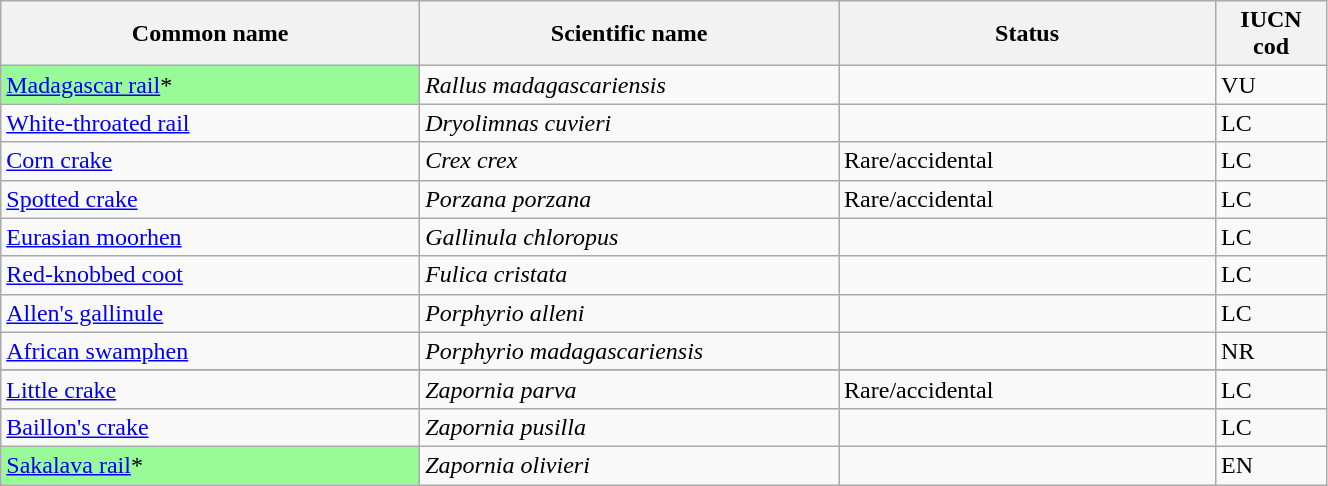<table width=70% class="wikitable sortable">
<tr>
<th width=20%>Common name</th>
<th width=20%>Scientific name</th>
<th width=18%>Status</th>
<th width=5%>IUCN cod</th>
</tr>
<tr>
<td style="background:palegreen; color:black"><a href='#'>Madagascar rail</a>*</td>
<td><em>Rallus madagascariensis</em></td>
<td></td>
<td>VU</td>
</tr>
<tr>
<td><a href='#'>White-throated rail</a></td>
<td><em>Dryolimnas cuvieri</em></td>
<td></td>
<td>LC</td>
</tr>
<tr>
<td><a href='#'>Corn crake</a></td>
<td><em>Crex crex</em></td>
<td>Rare/accidental</td>
<td>LC</td>
</tr>
<tr>
<td><a href='#'>Spotted crake</a></td>
<td><em>Porzana porzana</em></td>
<td>Rare/accidental</td>
<td>LC</td>
</tr>
<tr>
<td><a href='#'>Eurasian moorhen</a></td>
<td><em>Gallinula chloropus</em></td>
<td></td>
<td>LC</td>
</tr>
<tr>
<td><a href='#'>Red-knobbed coot</a></td>
<td><em>Fulica cristata</em></td>
<td></td>
<td>LC</td>
</tr>
<tr>
<td><a href='#'>Allen's gallinule</a></td>
<td><em>Porphyrio alleni</em></td>
<td></td>
<td>LC</td>
</tr>
<tr>
<td><a href='#'>African swamphen</a></td>
<td><em>Porphyrio madagascariensis</em></td>
<td></td>
<td>NR</td>
</tr>
<tr>
</tr>
<tr>
<td><a href='#'>Little crake</a></td>
<td><em>Zapornia parva</em></td>
<td>Rare/accidental</td>
<td>LC</td>
</tr>
<tr>
<td><a href='#'>Baillon's crake</a></td>
<td><em>Zapornia pusilla</em></td>
<td></td>
<td>LC</td>
</tr>
<tr>
<td style="background:palegreen; color:black"><a href='#'>Sakalava rail</a>*</td>
<td><em>Zapornia olivieri</em></td>
<td></td>
<td>EN</td>
</tr>
</table>
